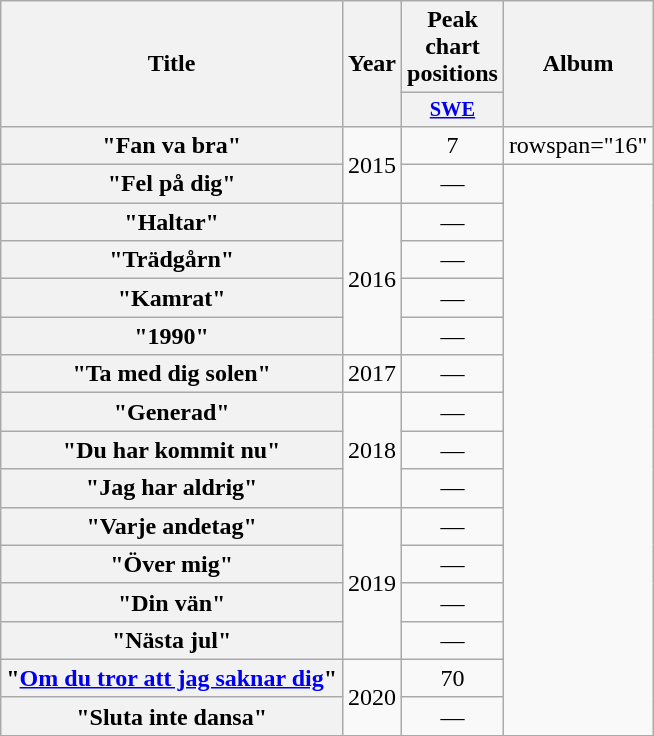<table class="wikitable plainrowheaders" style="text-align:center;">
<tr>
<th scope="col" rowspan="2">Title</th>
<th scope="col" rowspan="2">Year</th>
<th scope="col" colspan="1">Peak chart positions</th>
<th scope="col" rowspan="2">Album</th>
</tr>
<tr>
<th scope="col" style="width:3em;font-size:85%;"><a href='#'>SWE</a></th>
</tr>
<tr>
<th scope="row">"Fan va bra"</th>
<td rowspan="2">2015</td>
<td>7<br></td>
<td>rowspan="16" </td>
</tr>
<tr>
<th scope="row">"Fel på dig"</th>
<td>—</td>
</tr>
<tr>
<th scope="row">"Haltar"</th>
<td rowspan="4">2016</td>
<td>—</td>
</tr>
<tr>
<th scope="row">"Trädgårn"</th>
<td>—</td>
</tr>
<tr>
<th scope="row">"Kamrat"</th>
<td>—</td>
</tr>
<tr>
<th scope="row">"1990"</th>
<td>—</td>
</tr>
<tr>
<th scope="row">"Ta med dig solen"</th>
<td>2017</td>
<td>—</td>
</tr>
<tr>
<th scope="row">"Generad"</th>
<td rowspan="3">2018</td>
<td>—</td>
</tr>
<tr>
<th scope="row">"Du har kommit nu"</th>
<td>—</td>
</tr>
<tr>
<th scope="row">"Jag har aldrig"</th>
<td>—</td>
</tr>
<tr>
<th scope="row">"Varje andetag"</th>
<td rowspan="4">2019</td>
<td>—</td>
</tr>
<tr>
<th scope="row">"Över mig"</th>
<td>—</td>
</tr>
<tr>
<th scope="row">"Din vän"</th>
<td>—</td>
</tr>
<tr>
<th scope="row">"Nästa jul"</th>
<td>—</td>
</tr>
<tr>
<th scope="row">"<a href='#'>Om du tror att jag saknar dig</a>"</th>
<td rowspan="2">2020</td>
<td>70<br></td>
</tr>
<tr>
<th scope="row">"Sluta inte dansa"</th>
<td>—</td>
</tr>
</table>
